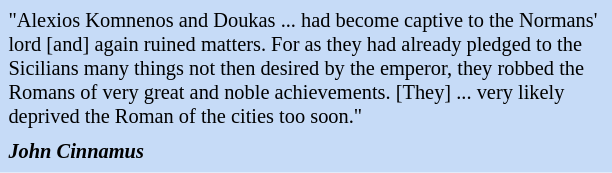<table class="toccolours" style="float: left; margin-left: 1em; margin-right: 2em; font-size: 85%; background:#c6dbf7; color:black; width:30em; max-width: 40%;" cellspacing="5">
<tr>
<td style="text-align: left;">"Alexios Komnenos and Doukas ... had become captive to the Normans' lord [and] again ruined matters. For as they had already pledged to the Sicilians many things not then desired by the emperor, they robbed the Romans of very great and noble achievements. [They] ... very likely deprived the Roman of the cities too soon."</td>
</tr>
<tr>
<td style="text-align: left;"><strong><em>John Cinnamus</em></strong></td>
</tr>
</table>
